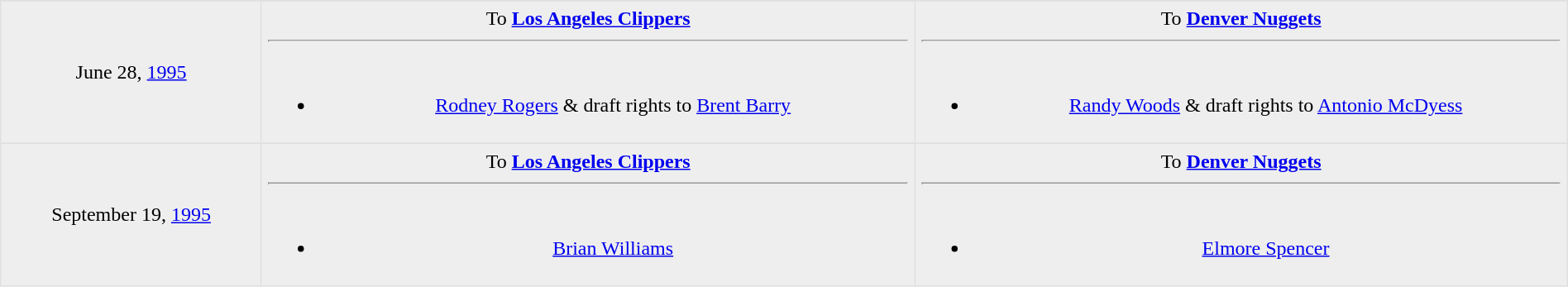<table border=1 style="border-collapse:collapse; text-align: center; width: 100%" bordercolor="#DFDFDF"  cellpadding="5">
<tr>
</tr>
<tr bgcolor="eeeeee">
<td style="width:12%">June 28, <a href='#'>1995</a></td>
<td style="width:30%" valign="top">To <strong><a href='#'>Los Angeles Clippers</a></strong><hr><br><ul><li><a href='#'>Rodney Rogers</a> & draft rights to <a href='#'>Brent Barry</a></li></ul></td>
<td style="width:30%" valign="top">To <strong><a href='#'>Denver Nuggets</a></strong><hr><br><ul><li><a href='#'>Randy Woods</a> & draft rights to <a href='#'>Antonio McDyess</a></li></ul></td>
</tr>
<tr>
</tr>
<tr bgcolor="eeeeee">
<td style="width:12%">September 19, <a href='#'>1995</a></td>
<td style="width:30%" valign="top">To <strong><a href='#'>Los Angeles Clippers</a></strong><hr><br><ul><li><a href='#'>Brian Williams</a></li></ul></td>
<td style="width:30%" valign="top">To <strong><a href='#'>Denver Nuggets</a></strong><hr><br><ul><li><a href='#'>Elmore Spencer</a></li></ul></td>
</tr>
</table>
